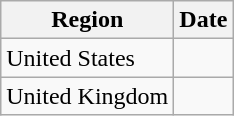<table class="wikitable">
<tr>
<th>Region</th>
<th>Date</th>
</tr>
<tr>
<td>United States</td>
<td></td>
</tr>
<tr>
<td>United Kingdom</td>
<td></td>
</tr>
</table>
